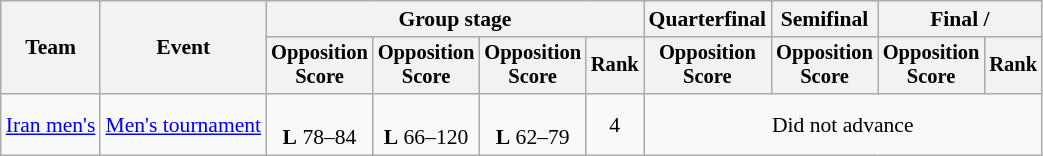<table class=wikitable style=font-size:90%;text-align:center>
<tr>
<th rowspan=2>Team</th>
<th rowspan=2>Event</th>
<th colspan=4>Group stage</th>
<th>Quarterfinal</th>
<th>Semifinal</th>
<th colspan=2>Final / </th>
</tr>
<tr style=font-size:95%>
<th>Opposition<br>Score</th>
<th>Opposition<br>Score</th>
<th>Opposition<br>Score</th>
<th>Rank</th>
<th>Opposition<br>Score</th>
<th>Opposition<br>Score</th>
<th>Opposition<br>Score</th>
<th>Rank</th>
</tr>
<tr>
<td align=left><a href='#'>Iran men's</a></td>
<td align=left><a href='#'>Men's tournament</a></td>
<td> <br><strong>L</strong> 78–84</td>
<td> <br><strong>L</strong> 66–120</td>
<td> <br><strong>L</strong> 62–79</td>
<td>4</td>
<td colspan="5">Did not advance</td>
</tr>
</table>
